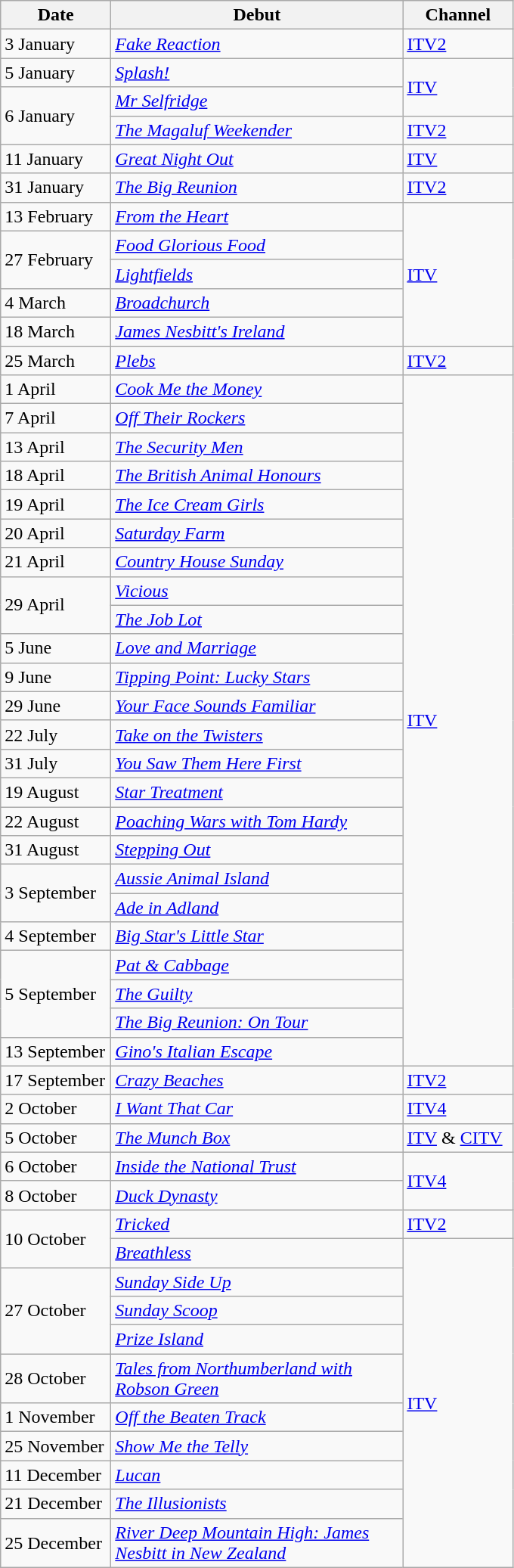<table class="wikitable">
<tr>
<th width=90>Date</th>
<th width=250>Debut</th>
<th width=90>Channel</th>
</tr>
<tr>
<td>3 January</td>
<td><em><a href='#'>Fake Reaction</a></em></td>
<td><a href='#'>ITV2</a></td>
</tr>
<tr>
<td>5 January</td>
<td><em><a href='#'>Splash!</a></em></td>
<td rowspan="2"><a href='#'>ITV</a></td>
</tr>
<tr>
<td rowspan=2>6 January</td>
<td><em><a href='#'>Mr Selfridge</a></em></td>
</tr>
<tr>
<td><em><a href='#'>The Magaluf Weekender</a></em></td>
<td><a href='#'>ITV2</a></td>
</tr>
<tr>
<td>11 January</td>
<td><em><a href='#'>Great Night Out</a></em></td>
<td><a href='#'>ITV</a></td>
</tr>
<tr>
<td>31 January</td>
<td><em><a href='#'>The Big Reunion</a></em></td>
<td><a href='#'>ITV2</a></td>
</tr>
<tr>
<td>13 February</td>
<td><em><a href='#'>From the Heart</a></em></td>
<td rowspan="5"><a href='#'>ITV</a></td>
</tr>
<tr>
<td rowspan=2>27 February</td>
<td><em><a href='#'>Food Glorious Food</a></em></td>
</tr>
<tr>
<td><em><a href='#'>Lightfields</a></em></td>
</tr>
<tr>
<td>4 March</td>
<td><em><a href='#'>Broadchurch</a></em></td>
</tr>
<tr>
<td>18 March</td>
<td><em><a href='#'>James Nesbitt's Ireland</a></em></td>
</tr>
<tr>
<td>25 March</td>
<td><em><a href='#'>Plebs</a></em></td>
<td><a href='#'>ITV2</a></td>
</tr>
<tr>
<td>1 April</td>
<td><em><a href='#'>Cook Me the Money</a></em></td>
<td rowspan="24"><a href='#'>ITV</a></td>
</tr>
<tr>
<td>7 April</td>
<td><em><a href='#'>Off Their Rockers</a></em></td>
</tr>
<tr>
<td>13 April</td>
<td><em><a href='#'>The Security Men</a></em></td>
</tr>
<tr>
<td>18 April</td>
<td><em><a href='#'>The British Animal Honours</a></em></td>
</tr>
<tr>
<td>19 April</td>
<td><em><a href='#'>The Ice Cream Girls</a></em></td>
</tr>
<tr>
<td>20 April</td>
<td><em><a href='#'>Saturday Farm</a></em></td>
</tr>
<tr>
<td>21 April</td>
<td><em><a href='#'>Country House Sunday</a></em></td>
</tr>
<tr>
<td rowspan=2>29 April</td>
<td><em><a href='#'>Vicious</a></em></td>
</tr>
<tr>
<td><em><a href='#'>The Job Lot</a></em></td>
</tr>
<tr>
<td>5 June</td>
<td><em><a href='#'>Love and Marriage</a></em></td>
</tr>
<tr>
<td>9 June</td>
<td><em><a href='#'>Tipping Point: Lucky Stars</a></em></td>
</tr>
<tr>
<td>29 June</td>
<td><em><a href='#'>Your Face Sounds Familiar</a></em></td>
</tr>
<tr>
<td>22 July</td>
<td><em><a href='#'>Take on the Twisters</a></em></td>
</tr>
<tr>
<td>31 July</td>
<td><em><a href='#'>You Saw Them Here First</a></em></td>
</tr>
<tr>
<td>19 August</td>
<td><em><a href='#'>Star Treatment</a></em></td>
</tr>
<tr>
<td>22 August</td>
<td><em><a href='#'>Poaching Wars with Tom Hardy</a></em></td>
</tr>
<tr>
<td>31 August</td>
<td><em><a href='#'>Stepping Out</a></em></td>
</tr>
<tr>
<td rowspan=2>3 September</td>
<td><em><a href='#'>Aussie Animal Island</a></em></td>
</tr>
<tr>
<td><em><a href='#'>Ade in Adland</a></em></td>
</tr>
<tr>
<td>4 September</td>
<td><em><a href='#'>Big Star's Little Star</a></em></td>
</tr>
<tr>
<td rowspan=3>5 September</td>
<td><em><a href='#'>Pat & Cabbage</a></em></td>
</tr>
<tr>
<td><em><a href='#'>The Guilty</a></em></td>
</tr>
<tr>
<td><em><a href='#'>The Big Reunion: On Tour</a></em></td>
</tr>
<tr>
<td>13 September</td>
<td><em><a href='#'>Gino's Italian Escape</a></em></td>
</tr>
<tr>
<td>17 September</td>
<td><em><a href='#'>Crazy Beaches</a></em></td>
<td><a href='#'>ITV2</a></td>
</tr>
<tr>
<td>2 October</td>
<td><em><a href='#'>I Want That Car</a></em></td>
<td><a href='#'>ITV4</a></td>
</tr>
<tr>
<td>5 October</td>
<td><em><a href='#'>The Munch Box</a></em></td>
<td><a href='#'>ITV</a> & <a href='#'>CITV</a></td>
</tr>
<tr>
<td>6 October</td>
<td><em><a href='#'>Inside the National Trust</a></em></td>
<td rowspan=2><a href='#'>ITV4</a></td>
</tr>
<tr>
<td>8 October</td>
<td><em><a href='#'>Duck Dynasty</a></em></td>
</tr>
<tr>
<td rowspan=2>10 October</td>
<td><em><a href='#'>Tricked</a></em></td>
<td><a href='#'>ITV2</a></td>
</tr>
<tr>
<td><em><a href='#'>Breathless</a></em></td>
<td rowspan=10><a href='#'>ITV</a></td>
</tr>
<tr>
<td rowspan=3>27 October</td>
<td><em><a href='#'>Sunday Side Up</a></em></td>
</tr>
<tr>
<td><em><a href='#'>Sunday Scoop</a></em></td>
</tr>
<tr>
<td><em><a href='#'>Prize Island</a></em></td>
</tr>
<tr>
<td>28 October</td>
<td><em><a href='#'>Tales from Northumberland with Robson Green</a></em></td>
</tr>
<tr>
<td>1 November</td>
<td><em><a href='#'>Off the Beaten Track</a></em></td>
</tr>
<tr>
<td>25 November</td>
<td><em><a href='#'>Show Me the Telly</a></em></td>
</tr>
<tr>
<td>11 December</td>
<td><em><a href='#'>Lucan</a></em></td>
</tr>
<tr>
<td>21 December</td>
<td><em><a href='#'>The Illusionists</a></em></td>
</tr>
<tr>
<td>25 December</td>
<td><em><a href='#'>River Deep Mountain High: James Nesbitt in New Zealand</a></em></td>
</tr>
</table>
